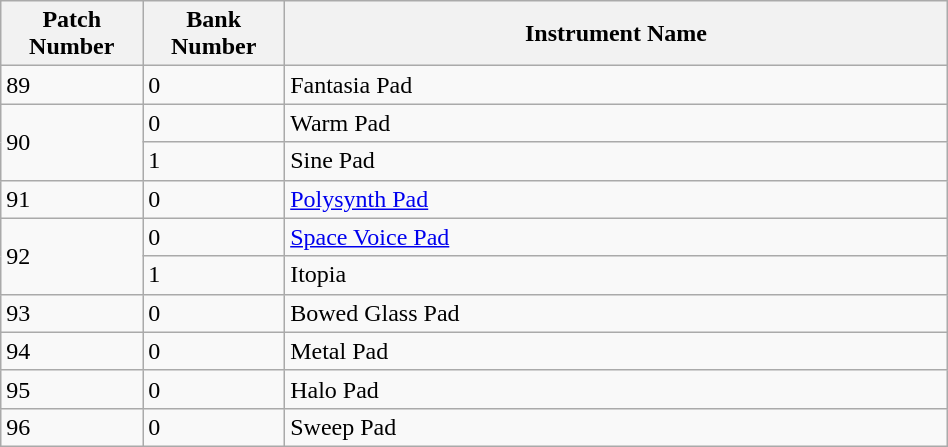<table width="50%" class="wikitable">
<tr>
<th width="15%">Patch Number</th>
<th width="15%">Bank Number</th>
<th width="70%">Instrument Name</th>
</tr>
<tr>
<td>89</td>
<td>0</td>
<td>Fantasia Pad</td>
</tr>
<tr>
<td rowspan=2>90</td>
<td>0</td>
<td>Warm Pad</td>
</tr>
<tr>
<td>1</td>
<td>Sine Pad</td>
</tr>
<tr>
<td>91</td>
<td>0</td>
<td><a href='#'>Polysynth Pad</a></td>
</tr>
<tr>
<td rowspan=2>92</td>
<td>0</td>
<td><a href='#'>Space Voice Pad</a></td>
</tr>
<tr>
<td>1</td>
<td>Itopia</td>
</tr>
<tr>
<td>93</td>
<td>0</td>
<td>Bowed Glass Pad</td>
</tr>
<tr>
<td>94</td>
<td>0</td>
<td>Metal Pad</td>
</tr>
<tr>
<td>95</td>
<td>0</td>
<td>Halo Pad</td>
</tr>
<tr>
<td>96</td>
<td>0</td>
<td>Sweep Pad</td>
</tr>
</table>
